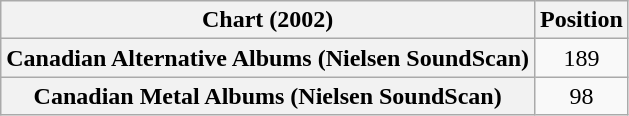<table class="wikitable plainrowheaders">
<tr>
<th>Chart (2002)</th>
<th>Position</th>
</tr>
<tr>
<th scope="row">Canadian Alternative Albums (Nielsen SoundScan)</th>
<td align=center>189</td>
</tr>
<tr>
<th scope="row">Canadian Metal Albums (Nielsen SoundScan)</th>
<td align=center>98</td>
</tr>
</table>
